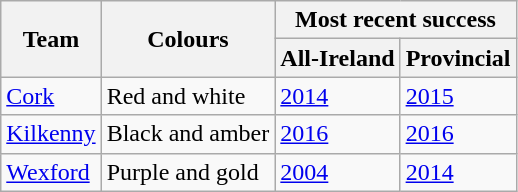<table class="wikitable">
<tr>
<th rowspan="2">Team</th>
<th rowspan="2">Colours</th>
<th colspan="3">Most recent success</th>
</tr>
<tr>
<th>All-Ireland</th>
<th>Provincial</th>
</tr>
<tr>
<td><a href='#'>Cork</a></td>
<td>Red and white</td>
<td><a href='#'>2014</a></td>
<td><a href='#'>2015</a></td>
</tr>
<tr>
<td><a href='#'>Kilkenny</a></td>
<td>Black and amber</td>
<td><a href='#'>2016</a></td>
<td><a href='#'>2016</a></td>
</tr>
<tr>
<td><a href='#'>Wexford</a></td>
<td>Purple and gold</td>
<td><a href='#'>2004</a></td>
<td><a href='#'>2014</a></td>
</tr>
</table>
